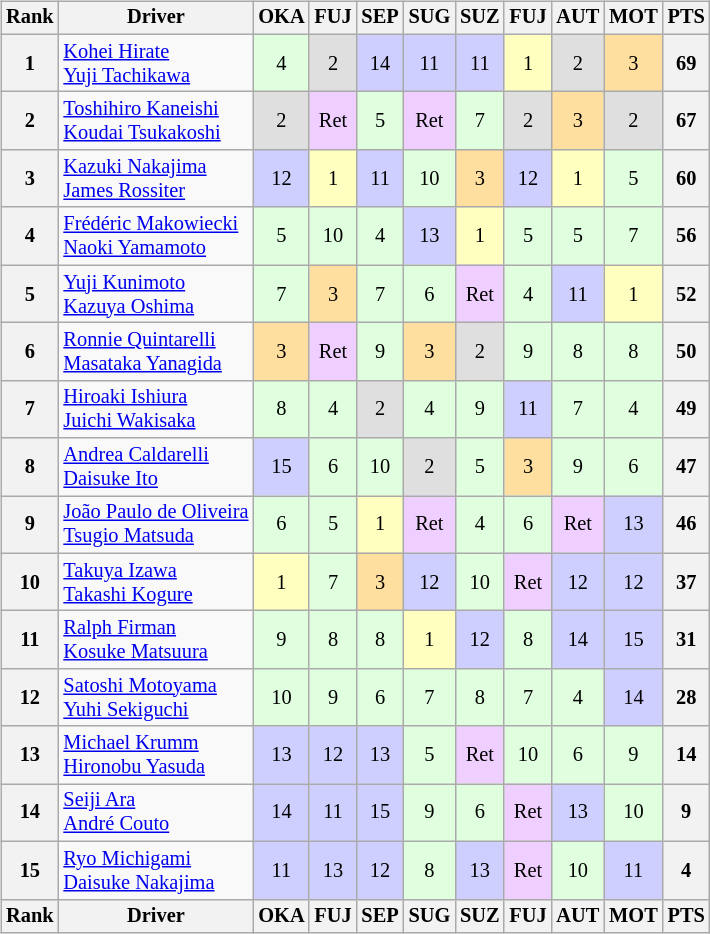<table>
<tr>
<td><br><table class="wikitable" style="font-size:85%; text-align:center">
<tr>
<th>Rank</th>
<th>Driver</th>
<th>OKA<br></th>
<th>FUJ<br></th>
<th>SEP<br></th>
<th>SUG<br></th>
<th>SUZ<br></th>
<th>FUJ<br></th>
<th>AUT<br></th>
<th>MOT<br></th>
<th>PTS</th>
</tr>
<tr>
<th>1</th>
<td align="left"> <a href='#'>Kohei Hirate</a><br> <a href='#'>Yuji Tachikawa</a></td>
<td style="background:#dfffdf;">4</td>
<td style="background:#dfdfdf;">2</td>
<td style="background:#cfcfff;">14</td>
<td style="background:#cfcfff;">11</td>
<td style="background:#cfcfff;">11</td>
<td style="background:#ffffbf;">1</td>
<td style="background:#dfdfdf;">2</td>
<td style="background:#ffdf9f;">3</td>
<th>69</th>
</tr>
<tr>
<th>2</th>
<td align="left"> <a href='#'>Toshihiro Kaneishi</a><br> <a href='#'>Koudai Tsukakoshi</a></td>
<td style="background:#dfdfdf;">2</td>
<td style="background:#efcfff;">Ret</td>
<td style="background:#dfffdf;">5</td>
<td style="background:#efcfff;">Ret</td>
<td style="background:#dfffdf;">7</td>
<td style="background:#dfdfdf;">2</td>
<td style="background:#ffdf9f;">3</td>
<td style="background:#dfdfdf;">2</td>
<th>67</th>
</tr>
<tr>
<th>3</th>
<td align="left"> <a href='#'>Kazuki Nakajima</a><br> <a href='#'>James Rossiter</a></td>
<td style="background:#cfcfff;">12</td>
<td style="background:#ffffbf;">1</td>
<td style="background:#cfcfff;">11</td>
<td style="background:#dfffdf;">10</td>
<td style="background:#ffdf9f;">3</td>
<td style="background:#cfcfff;">12</td>
<td style="background:#ffffbf;">1</td>
<td style="background:#dfffdf;">5</td>
<th>60</th>
</tr>
<tr>
<th>4</th>
<td align="left"> <a href='#'>Frédéric Makowiecki</a><br> <a href='#'>Naoki Yamamoto</a></td>
<td style="background:#dfffdf;">5</td>
<td style="background:#dfffdf;">10</td>
<td style="background:#dfffdf;">4</td>
<td style="background:#cfcfff;">13</td>
<td style="background:#ffffbf;">1</td>
<td style="background:#dfffdf;">5</td>
<td style="background:#dfffdf;">5</td>
<td style="background:#dfffdf;">7</td>
<th>56</th>
</tr>
<tr>
<th>5</th>
<td align="left"> <a href='#'>Yuji Kunimoto</a><br> <a href='#'>Kazuya Oshima</a></td>
<td style="background:#dfffdf;">7</td>
<td style="background:#ffdf9f;">3</td>
<td style="background:#dfffdf;">7</td>
<td style="background:#dfffdf;">6</td>
<td style="background:#efcfff;">Ret</td>
<td style="background:#dfffdf;">4</td>
<td style="background:#cfcfff;">11</td>
<td style="background:#ffffbf;">1</td>
<th>52</th>
</tr>
<tr>
<th>6</th>
<td align="left"> <a href='#'>Ronnie Quintarelli</a><br> <a href='#'>Masataka Yanagida</a></td>
<td style="background:#ffdf9f;">3</td>
<td style="background:#efcfff;">Ret</td>
<td style="background:#dfffdf;">9</td>
<td style="background:#ffdf9f;">3</td>
<td style="background:#dfdfdf;">2</td>
<td style="background:#dfffdf;">9</td>
<td style="background:#dfffdf;">8</td>
<td style="background:#dfffdf;">8</td>
<th>50</th>
</tr>
<tr>
<th>7</th>
<td align="left"> <a href='#'>Hiroaki Ishiura</a><br> <a href='#'>Juichi Wakisaka</a></td>
<td style="background:#dfffdf;">8</td>
<td style="background:#dfffdf;">4</td>
<td style="background:#dfdfdf;">2</td>
<td style="background:#dfffdf;">4</td>
<td style="background:#dfffdf;">9</td>
<td style="background:#cfcfff;">11</td>
<td style="background:#dfffdf;">7</td>
<td style="background:#dfffdf;">4</td>
<th>49</th>
</tr>
<tr>
<th>8</th>
<td align="left"> <a href='#'>Andrea Caldarelli</a><br> <a href='#'>Daisuke Ito</a></td>
<td style="background:#cfcfff;">15</td>
<td style="background:#dfffdf;">6</td>
<td style="background:#dfffdf;">10</td>
<td style="background:#dfdfdf;">2</td>
<td style="background:#dfffdf;">5</td>
<td style="background:#ffdf9f;">3</td>
<td style="background:#dfffdf;">9</td>
<td style="background:#dfffdf;">6</td>
<th>47</th>
</tr>
<tr>
<th>9</th>
<td align="left"> <a href='#'>João Paulo de Oliveira</a><br> <a href='#'>Tsugio Matsuda</a></td>
<td style="background:#dfffdf;">6</td>
<td style="background:#dfffdf;">5</td>
<td style="background:#ffffbf;">1</td>
<td style="background:#efcfff;">Ret</td>
<td style="background:#dfffdf;">4</td>
<td style="background:#dfffdf;">6</td>
<td style="background:#efcfff;">Ret</td>
<td style="background:#cfcfff;">13</td>
<th>46</th>
</tr>
<tr>
<th>10</th>
<td align="left"> <a href='#'>Takuya Izawa</a><br> <a href='#'>Takashi Kogure</a></td>
<td style="background:#ffffbf;">1</td>
<td style="background:#dfffdf;">7</td>
<td style="background:#ffdf9f;">3</td>
<td style="background:#cfcfff;">12</td>
<td style="background:#dfffdf;">10</td>
<td style="background:#efcfff;">Ret</td>
<td style="background:#cfcfff;">12</td>
<td style="background:#cfcfff;">12</td>
<th>37</th>
</tr>
<tr>
<th>11</th>
<td align="left"> <a href='#'>Ralph Firman</a><br> <a href='#'>Kosuke Matsuura</a></td>
<td style="background:#dfffdf;">9</td>
<td style="background:#dfffdf;">8</td>
<td style="background:#dfffdf;">8</td>
<td style="background:#ffffbf;">1</td>
<td style="background:#cfcfff;">12</td>
<td style="background:#dfffdf;">8</td>
<td style="background:#cfcfff;">14</td>
<td style="background:#cfcfff;">15</td>
<th>31</th>
</tr>
<tr>
<th>12</th>
<td align="left"> <a href='#'>Satoshi Motoyama</a><br> <a href='#'>Yuhi Sekiguchi</a></td>
<td style="background:#dfffdf;">10</td>
<td style="background:#dfffdf;">9</td>
<td style="background:#dfffdf;">6</td>
<td style="background:#dfffdf;">7</td>
<td style="background:#dfffdf;">8</td>
<td style="background:#dfffdf;">7</td>
<td style="background:#dfffdf;">4</td>
<td style="background:#cfcfff;">14</td>
<th>28</th>
</tr>
<tr>
<th>13</th>
<td align="left"> <a href='#'>Michael Krumm</a><br> <a href='#'>Hironobu Yasuda</a></td>
<td style="background:#cfcfff;">13</td>
<td style="background:#cfcfff;">12</td>
<td style="background:#cfcfff;">13</td>
<td style="background:#dfffdf;">5</td>
<td style="background:#efcfff;">Ret</td>
<td style="background:#dfffdf;">10</td>
<td style="background:#dfffdf;">6</td>
<td style="background:#dfffdf;">9</td>
<th>14</th>
</tr>
<tr>
<th>14</th>
<td align="left"> <a href='#'>Seiji Ara</a><br> <a href='#'>André Couto</a></td>
<td style="background:#cfcfff;">14</td>
<td style="background:#cfcfff;">11</td>
<td style="background:#cfcfff;">15</td>
<td style="background:#dfffdf;">9</td>
<td style="background:#dfffdf;">6</td>
<td style="background:#efcfff;">Ret</td>
<td style="background:#cfcfff;">13</td>
<td style="background:#dfffdf;">10</td>
<th>9</th>
</tr>
<tr>
<th>15</th>
<td align="left"> <a href='#'>Ryo Michigami</a><br> <a href='#'>Daisuke Nakajima</a></td>
<td style="background:#cfcfff;">11</td>
<td style="background:#cfcfff;">13</td>
<td style="background:#cfcfff;">12</td>
<td style="background:#dfffdf;">8</td>
<td style="background:#cfcfff;">13</td>
<td style="background:#efcfff;">Ret</td>
<td style="background:#dfffdf;">10</td>
<td style="background:#cfcfff;">11</td>
<th>4</th>
</tr>
<tr>
<th>Rank</th>
<th>Driver</th>
<th>OKA<br></th>
<th>FUJ<br></th>
<th>SEP<br></th>
<th>SUG<br></th>
<th>SUZ<br></th>
<th>FUJ<br></th>
<th>AUT<br></th>
<th>MOT<br></th>
<th>PTS</th>
</tr>
</table>
</td>
<td valign="top"><br></td>
</tr>
</table>
